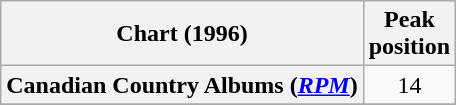<table class="wikitable sortable plainrowheaders" style="text-align:center">
<tr>
<th scope="col">Chart (1996)</th>
<th scope="col">Peak<br> position</th>
</tr>
<tr>
<th scope="row">Canadian Country Albums (<em><a href='#'>RPM</a></em>)</th>
<td>14</td>
</tr>
<tr>
</tr>
<tr>
</tr>
</table>
